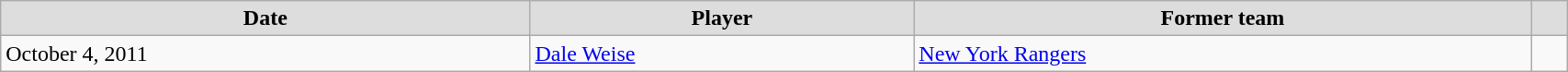<table class="wikitable" style="width:90%;">
<tr style="text-align:center; background:#ddd;">
<td><strong>Date</strong></td>
<td><strong>Player</strong></td>
<td><strong>Former team</strong></td>
<td></td>
</tr>
<tr>
<td>October 4, 2011</td>
<td><a href='#'>Dale Weise</a></td>
<td><a href='#'>New York Rangers</a></td>
<td align=center></td>
</tr>
</table>
